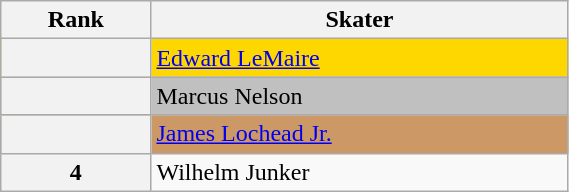<table class="wikitable unsortable" style="text-align:left; width:30%">
<tr>
<th scope="col">Rank</th>
<th scope="col">Skater</th>
</tr>
<tr bgcolor="gold">
<th scope="row"></th>
<td><a href='#'>Edward LeMaire</a></td>
</tr>
<tr bgcolor="silver">
<th scope="row"></th>
<td>Marcus Nelson</td>
</tr>
<tr bgcolor="cc9966">
<th scope="row"></th>
<td><a href='#'>James Lochead Jr.</a></td>
</tr>
<tr>
<th scope="row">4</th>
<td>Wilhelm Junker</td>
</tr>
</table>
